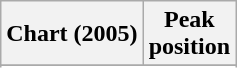<table class="wikitable plainrowheaders sortable" border="1">
<tr>
<th scope="col">Chart (2005)</th>
<th scope="col">Peak<br>position</th>
</tr>
<tr>
</tr>
<tr>
</tr>
<tr>
</tr>
</table>
